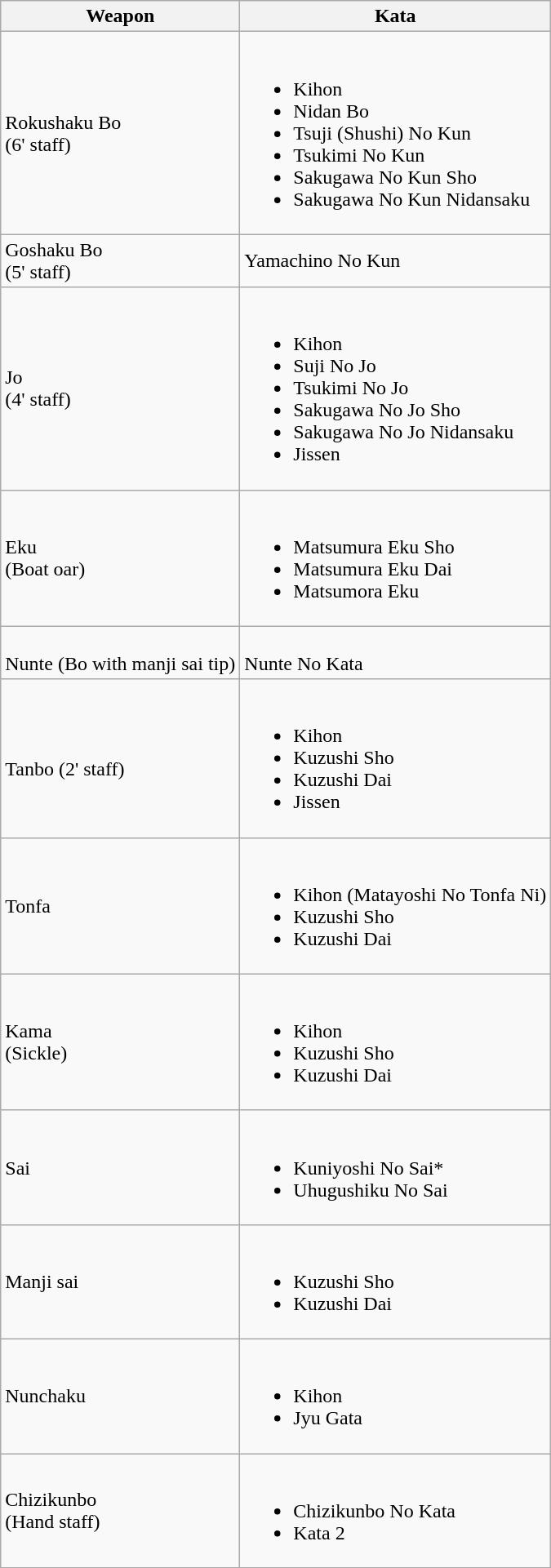<table class="wikitable">
<tr>
<th>Weapon</th>
<th>Kata</th>
</tr>
<tr>
<td>Rokushaku Bo<br>(6' staff)</td>
<td><br><ul><li>Kihon</li><li>Nidan Bo</li><li>Tsuji (Shushi) No Kun</li><li>Tsukimi No Kun</li><li>Sakugawa No Kun Sho</li><li>Sakugawa No Kun Nidansaku</li></ul></td>
</tr>
<tr>
<td>Goshaku Bo<br>(5' staff)</td>
<td>Yamachino No Kun</td>
</tr>
<tr>
<td>Jo<br>(4' staff)</td>
<td><br><ul><li>Kihon</li><li>Suji No Jo</li><li>Tsukimi No Jo</li><li>Sakugawa No Jo Sho</li><li>Sakugawa No Jo Nidansaku</li><li>Jissen</li></ul></td>
</tr>
<tr>
<td>Eku<br>(Boat oar)</td>
<td><br><ul><li>Matsumura Eku Sho</li><li>Matsumura Eku Dai</li><li>Matsumora Eku</li></ul></td>
</tr>
<tr>
<td><br>Nunte
(Bo with manji sai tip)</td>
<td><br>Nunte No Kata</td>
</tr>
<tr>
<td><br>Tanbo
(2' staff)</td>
<td><br><ul><li>Kihon</li><li>Kuzushi Sho</li><li>Kuzushi Dai</li><li>Jissen</li></ul></td>
</tr>
<tr>
<td>Tonfa</td>
<td><br><ul><li>Kihon (Matayoshi No Tonfa Ni)</li><li>Kuzushi Sho</li><li>Kuzushi Dai</li></ul></td>
</tr>
<tr>
<td>Kama<br>(Sickle)</td>
<td><br><ul><li>Kihon</li><li>Kuzushi Sho</li><li>Kuzushi Dai</li></ul></td>
</tr>
<tr>
<td>Sai</td>
<td><br><ul><li>Kuniyoshi No Sai*</li><li>Uhugushiku No Sai</li></ul></td>
</tr>
<tr>
<td>Manji sai</td>
<td><br><ul><li>Kuzushi Sho</li><li>Kuzushi Dai</li></ul></td>
</tr>
<tr>
<td>Nunchaku</td>
<td><br><ul><li>Kihon</li><li>Jyu Gata</li></ul></td>
</tr>
<tr>
<td>Chizikunbo<br>(Hand staff)</td>
<td><br><ul><li>Chizikunbo No Kata</li><li>Kata 2</li></ul></td>
</tr>
</table>
